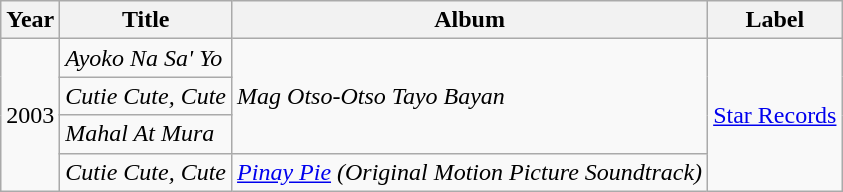<table class="wikitable">
<tr>
<th>Year</th>
<th>Title</th>
<th>Album</th>
<th>Label</th>
</tr>
<tr>
<td rowspan="4">2003</td>
<td><em>Ayoko Na Sa' Yo</em></td>
<td rowspan="3"><em>Mag Otso-Otso Tayo Bayan</em></td>
<td rowspan="4"><a href='#'>Star Records</a></td>
</tr>
<tr>
<td><em>Cutie Cute, Cute</em></td>
</tr>
<tr>
<td><em>Mahal At Mura</em></td>
</tr>
<tr>
<td><em>Cutie Cute, Cute</em></td>
<td><em><a href='#'>Pinay Pie</a> (Original Motion Picture Soundtrack)</em></td>
</tr>
</table>
